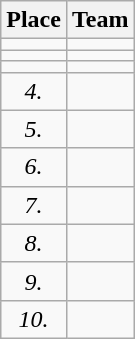<table class="wikitable" style="text-align:center">
<tr>
<th>Place</th>
<th>Team</th>
</tr>
<tr>
<td></td>
<td style="text-align:left;"></td>
</tr>
<tr>
<td></td>
<td style="text-align:left;"></td>
</tr>
<tr>
<td></td>
<td style="text-align:left;"></td>
</tr>
<tr>
<td><em>4.</em></td>
<td style="text-align:left;"></td>
</tr>
<tr>
<td><em>5.</em></td>
<td style="text-align:left;"></td>
</tr>
<tr>
<td><em>6.</em></td>
<td style="text-align:left;"></td>
</tr>
<tr>
<td><em>7.</em></td>
<td style="text-align:left;"></td>
</tr>
<tr>
<td><em>8.</em></td>
<td style="text-align:left;"></td>
</tr>
<tr>
<td><em>9.</em></td>
<td style="text-align:left;"></td>
</tr>
<tr>
<td><em>10.</em></td>
<td style="text-align:left;"></td>
</tr>
</table>
